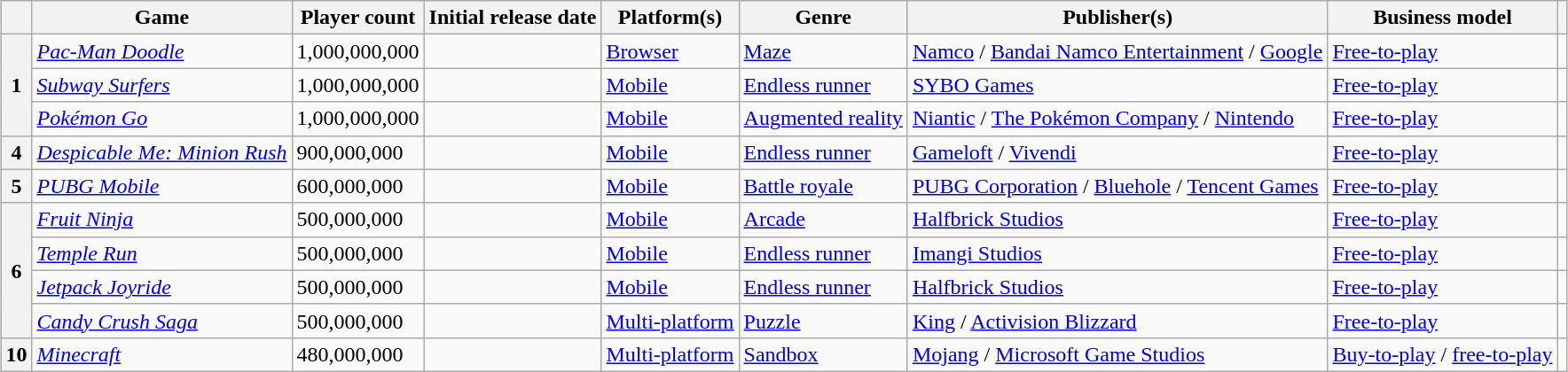<table class="wikitable plainrowheaders sortable" style="margin:auto; margin:auto;">
<tr>
<th></th>
<th>Game</th>
<th>Player count</th>
<th>Initial release date</th>
<th>Platform(s)</th>
<th>Genre</th>
<th>Publisher(s)</th>
<th>Business model</th>
<th class="unsortable"></th>
</tr>
<tr>
<th rowspan="3">1</th>
<td><em><a href='#'>Pac-Man Doodle</a></em></td>
<td>1,000,000,000</td>
<td></td>
<td><a href='#'>Browser</a></td>
<td><a href='#'>Maze</a></td>
<td><a href='#'>Namco</a> / <a href='#'>Bandai Namco Entertainment</a> / <a href='#'>Google</a></td>
<td><a href='#'>Free-to-play</a></td>
<td></td>
</tr>
<tr>
<td><em><a href='#'>Subway Surfers</a></em></td>
<td>1,000,000,000</td>
<td></td>
<td><a href='#'>Mobile</a></td>
<td><a href='#'>Endless runner</a></td>
<td><a href='#'>SYBO Games</a></td>
<td><a href='#'>Free-to-play</a></td>
<td></td>
</tr>
<tr>
<td><em><a href='#'>Pokémon Go</a></em></td>
<td>1,000,000,000</td>
<td></td>
<td><a href='#'>Mobile</a></td>
<td><a href='#'>Augmented reality</a></td>
<td><a href='#'>Niantic</a> / <a href='#'>The Pokémon Company</a> / <a href='#'>Nintendo</a></td>
<td><a href='#'>Free-to-play</a></td>
<td></td>
</tr>
<tr>
<th>4</th>
<td><em><a href='#'>Despicable Me: Minion Rush</a></em></td>
<td>900,000,000</td>
<td></td>
<td><a href='#'>Mobile</a></td>
<td><a href='#'>Endless runner</a></td>
<td><a href='#'>Gameloft</a> / <a href='#'>Vivendi</a></td>
<td><a href='#'>Free-to-play</a></td>
<td></td>
</tr>
<tr>
<th>5</th>
<td><em><a href='#'>PUBG Mobile</a></em></td>
<td>600,000,000</td>
<td></td>
<td><a href='#'>Mobile</a></td>
<td><a href='#'>Battle royale</a></td>
<td><a href='#'>PUBG Corporation</a> / <a href='#'>Bluehole</a> / <a href='#'>Tencent Games</a></td>
<td><a href='#'>Free-to-play</a></td>
<td></td>
</tr>
<tr>
<th rowspan="4">6</th>
<td><em><a href='#'>Fruit Ninja</a></em></td>
<td>500,000,000</td>
<td></td>
<td><a href='#'>Mobile</a></td>
<td><a href='#'>Arcade</a></td>
<td><a href='#'>Halfbrick Studios</a></td>
<td><a href='#'>Free-to-play</a></td>
<td></td>
</tr>
<tr>
<td><em><a href='#'>Temple Run</a></em></td>
<td>500,000,000</td>
<td></td>
<td><a href='#'>Mobile</a></td>
<td><a href='#'>Endless runner</a></td>
<td><a href='#'>Imangi Studios</a></td>
<td><a href='#'>Free-to-play</a></td>
<td></td>
</tr>
<tr |>
<td><em><a href='#'>Jetpack Joyride</a></em></td>
<td>500,000,000</td>
<td></td>
<td><a href='#'>Mobile</a></td>
<td><a href='#'>Endless runner</a></td>
<td><a href='#'>Halfbrick Studios</a></td>
<td><a href='#'>Free-to-play</a></td>
<td></td>
</tr>
<tr>
<td><em><a href='#'>Candy Crush Saga</a></em></td>
<td>500,000,000</td>
<td></td>
<td><a href='#'>Multi-platform</a></td>
<td><a href='#'>Puzzle</a></td>
<td><a href='#'>King</a> / <a href='#'>Activision Blizzard</a></td>
<td><a href='#'>Free-to-play</a></td>
<td></td>
</tr>
<tr>
<th>10</th>
<td><em><a href='#'>Minecraft</a></em></td>
<td>480,000,000</td>
<td></td>
<td><a href='#'>Multi-platform</a></td>
<td><a href='#'>Sandbox</a></td>
<td><a href='#'>Mojang</a> / <a href='#'>Microsoft Game Studios</a></td>
<td><a href='#'>Buy-to-play</a> / <a href='#'>free-to-play</a></td>
<td></td>
</tr>
</table>
